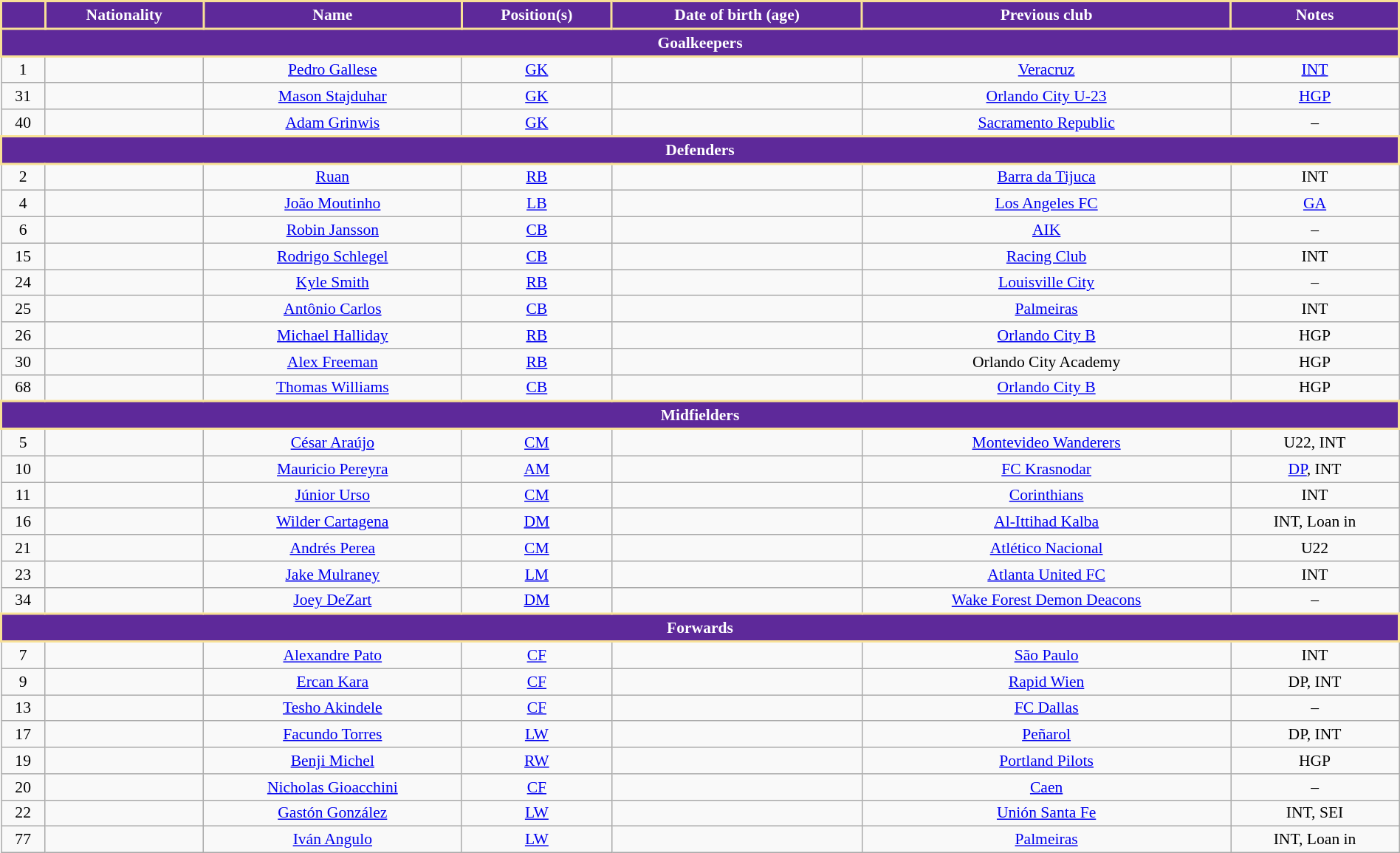<table class="wikitable" style="text-align:center; font-size:90%; width:100%;">
<tr>
<th style="background:#5E299A; color:white; border:2px solid #F8E196; text-align:center;"></th>
<th style="background:#5E299A; color:white; border:2px solid #F8E196; text-align:center;">Nationality</th>
<th style="background:#5E299A; color:white; border:2px solid #F8E196; text-align:center;">Name</th>
<th style="background:#5E299A; color:white; border:2px solid #F8E196; text-align:center;">Position(s)</th>
<th style="background:#5E299A; color:white; border:2px solid #F8E196; text-align:center;">Date of birth (age)</th>
<th style="background:#5E299A; color:white; border:2px solid #F8E196; text-align:center;">Previous club</th>
<th style="background:#5E299A; color:white; border:2px solid #F8E196; text-align:center;">Notes</th>
</tr>
<tr>
<th colspan="7" style="text-align:center; background:#5E299A; color:white; border:2px solid #F8E196;">Goalkeepers</th>
</tr>
<tr>
<td>1</td>
<td></td>
<td><a href='#'>Pedro Gallese</a></td>
<td><a href='#'>GK</a></td>
<td></td>
<td> <a href='#'>Veracruz</a></td>
<td><a href='#'>INT</a></td>
</tr>
<tr>
<td>31</td>
<td></td>
<td><a href='#'>Mason Stajduhar</a></td>
<td><a href='#'>GK</a></td>
<td></td>
<td> <a href='#'>Orlando City U-23</a></td>
<td><a href='#'>HGP</a></td>
</tr>
<tr>
<td>40</td>
<td></td>
<td><a href='#'>Adam Grinwis</a></td>
<td><a href='#'>GK</a></td>
<td></td>
<td> <a href='#'>Sacramento Republic</a></td>
<td>–</td>
</tr>
<tr>
<th colspan="7" style="text-align:center; background:#5E299A; color:white; border:2px solid #F8E196;">Defenders</th>
</tr>
<tr>
<td>2</td>
<td></td>
<td><a href='#'>Ruan</a></td>
<td><a href='#'>RB</a></td>
<td></td>
<td> <a href='#'>Barra da Tijuca</a></td>
<td>INT</td>
</tr>
<tr>
<td>4</td>
<td></td>
<td><a href='#'>João Moutinho</a></td>
<td><a href='#'>LB</a></td>
<td></td>
<td> <a href='#'>Los Angeles FC</a></td>
<td><a href='#'>GA</a></td>
</tr>
<tr>
<td>6</td>
<td></td>
<td><a href='#'>Robin Jansson</a></td>
<td><a href='#'>CB</a></td>
<td></td>
<td> <a href='#'>AIK</a></td>
<td>–</td>
</tr>
<tr>
<td>15</td>
<td></td>
<td><a href='#'>Rodrigo Schlegel</a></td>
<td><a href='#'>CB</a></td>
<td></td>
<td> <a href='#'>Racing Club</a></td>
<td>INT</td>
</tr>
<tr>
<td>24</td>
<td></td>
<td><a href='#'>Kyle Smith</a></td>
<td><a href='#'>RB</a></td>
<td></td>
<td> <a href='#'>Louisville City</a></td>
<td>–</td>
</tr>
<tr>
<td>25</td>
<td></td>
<td><a href='#'>Antônio Carlos</a></td>
<td><a href='#'>CB</a></td>
<td></td>
<td> <a href='#'>Palmeiras</a></td>
<td>INT</td>
</tr>
<tr>
<td>26</td>
<td></td>
<td><a href='#'>Michael Halliday</a></td>
<td><a href='#'>RB</a></td>
<td></td>
<td> <a href='#'>Orlando City B</a></td>
<td>HGP</td>
</tr>
<tr>
<td>30</td>
<td></td>
<td><a href='#'>Alex Freeman</a></td>
<td><a href='#'>RB</a></td>
<td></td>
<td> Orlando City Academy</td>
<td>HGP</td>
</tr>
<tr>
<td>68</td>
<td></td>
<td><a href='#'>Thomas Williams</a></td>
<td><a href='#'>CB</a></td>
<td></td>
<td> <a href='#'>Orlando City B</a></td>
<td>HGP</td>
</tr>
<tr>
<th colspan="7" style="text-align:center; background:#5E299A; color:white; border:2px solid #F8E196;">Midfielders</th>
</tr>
<tr>
<td>5</td>
<td></td>
<td><a href='#'>César Araújo</a></td>
<td><a href='#'>CM</a></td>
<td></td>
<td> <a href='#'>Montevideo Wanderers</a></td>
<td>U22, INT</td>
</tr>
<tr>
<td>10</td>
<td></td>
<td><a href='#'>Mauricio Pereyra</a></td>
<td><a href='#'>AM</a></td>
<td></td>
<td> <a href='#'>FC Krasnodar</a></td>
<td><a href='#'>DP</a>, INT</td>
</tr>
<tr>
<td>11</td>
<td></td>
<td><a href='#'>Júnior Urso</a></td>
<td><a href='#'>CM</a></td>
<td></td>
<td> <a href='#'>Corinthians</a></td>
<td>INT</td>
</tr>
<tr>
<td>16</td>
<td></td>
<td><a href='#'>Wilder Cartagena</a></td>
<td><a href='#'>DM</a></td>
<td></td>
<td> <a href='#'>Al-Ittihad Kalba</a></td>
<td>INT, Loan in</td>
</tr>
<tr>
<td>21</td>
<td></td>
<td><a href='#'>Andrés Perea</a></td>
<td><a href='#'>CM</a></td>
<td></td>
<td> <a href='#'>Atlético Nacional</a></td>
<td>U22</td>
</tr>
<tr>
<td>23</td>
<td></td>
<td><a href='#'>Jake Mulraney</a></td>
<td><a href='#'>LM</a></td>
<td></td>
<td> <a href='#'>Atlanta United FC</a></td>
<td>INT</td>
</tr>
<tr>
<td>34</td>
<td></td>
<td><a href='#'>Joey DeZart</a></td>
<td><a href='#'>DM</a></td>
<td></td>
<td> <a href='#'>Wake Forest Demon Deacons</a></td>
<td>–</td>
</tr>
<tr>
<th colspan="7" style="text-align:center; background:#5E299A; color:white; border:2px solid #F8E196;">Forwards</th>
</tr>
<tr>
<td>7</td>
<td></td>
<td><a href='#'>Alexandre Pato</a></td>
<td><a href='#'>CF</a></td>
<td></td>
<td> <a href='#'>São Paulo</a></td>
<td>INT</td>
</tr>
<tr>
<td>9</td>
<td></td>
<td><a href='#'>Ercan Kara</a></td>
<td><a href='#'>CF</a></td>
<td></td>
<td> <a href='#'>Rapid Wien</a></td>
<td>DP, INT</td>
</tr>
<tr>
<td>13</td>
<td></td>
<td><a href='#'>Tesho Akindele</a></td>
<td><a href='#'>CF</a></td>
<td></td>
<td> <a href='#'>FC Dallas</a></td>
<td>–</td>
</tr>
<tr>
<td>17</td>
<td></td>
<td><a href='#'>Facundo Torres</a></td>
<td><a href='#'>LW</a></td>
<td></td>
<td> <a href='#'>Peñarol</a></td>
<td>DP, INT</td>
</tr>
<tr>
<td>19</td>
<td></td>
<td><a href='#'>Benji Michel</a></td>
<td><a href='#'>RW</a></td>
<td></td>
<td> <a href='#'>Portland Pilots</a></td>
<td>HGP</td>
</tr>
<tr>
<td>20</td>
<td></td>
<td><a href='#'>Nicholas Gioacchini</a></td>
<td><a href='#'>CF</a></td>
<td></td>
<td> <a href='#'>Caen</a></td>
<td>–<br></td>
</tr>
<tr>
<td>22</td>
<td></td>
<td><a href='#'>Gastón González</a></td>
<td><a href='#'>LW</a></td>
<td></td>
<td> <a href='#'>Unión Santa Fe</a></td>
<td>INT,  SEI<br>
</td>
</tr>
<tr>
<td>77</td>
<td></td>
<td><a href='#'>Iván Angulo</a></td>
<td><a href='#'>LW</a></td>
<td></td>
<td> <a href='#'>Palmeiras</a></td>
<td>INT, Loan in</td>
</tr>
</table>
